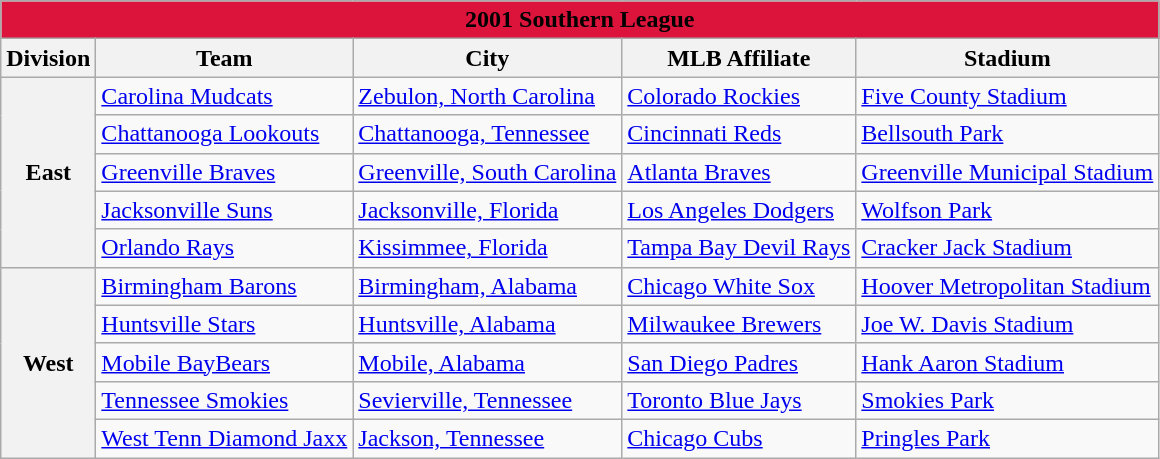<table class="wikitable" style="width:auto">
<tr>
<td bgcolor="#DC143C" align="center" colspan="7"><strong><span>2001 Southern League</span></strong></td>
</tr>
<tr>
<th>Division</th>
<th>Team</th>
<th>City</th>
<th>MLB Affiliate</th>
<th>Stadium</th>
</tr>
<tr>
<th rowspan="5">East</th>
<td><a href='#'>Carolina Mudcats</a></td>
<td><a href='#'>Zebulon, North Carolina</a></td>
<td><a href='#'>Colorado Rockies</a></td>
<td><a href='#'>Five County Stadium</a></td>
</tr>
<tr>
<td><a href='#'>Chattanooga Lookouts</a></td>
<td><a href='#'>Chattanooga, Tennessee</a></td>
<td><a href='#'>Cincinnati Reds</a></td>
<td><a href='#'>Bellsouth Park</a></td>
</tr>
<tr>
<td><a href='#'>Greenville Braves</a></td>
<td><a href='#'>Greenville, South Carolina</a></td>
<td><a href='#'>Atlanta Braves</a></td>
<td><a href='#'>Greenville Municipal Stadium</a></td>
</tr>
<tr>
<td><a href='#'>Jacksonville Suns</a></td>
<td><a href='#'>Jacksonville, Florida</a></td>
<td><a href='#'>Los Angeles Dodgers</a></td>
<td><a href='#'>Wolfson Park</a></td>
</tr>
<tr>
<td><a href='#'>Orlando Rays</a></td>
<td><a href='#'>Kissimmee, Florida</a></td>
<td><a href='#'>Tampa Bay Devil Rays</a></td>
<td><a href='#'>Cracker Jack Stadium</a></td>
</tr>
<tr>
<th rowspan="5">West</th>
<td><a href='#'>Birmingham Barons</a></td>
<td><a href='#'>Birmingham, Alabama</a></td>
<td><a href='#'>Chicago White Sox</a></td>
<td><a href='#'>Hoover Metropolitan Stadium</a></td>
</tr>
<tr>
<td><a href='#'>Huntsville Stars</a></td>
<td><a href='#'>Huntsville, Alabama</a></td>
<td><a href='#'>Milwaukee Brewers</a></td>
<td><a href='#'>Joe W. Davis Stadium</a></td>
</tr>
<tr>
<td><a href='#'>Mobile BayBears</a></td>
<td><a href='#'>Mobile, Alabama</a></td>
<td><a href='#'>San Diego Padres</a></td>
<td><a href='#'>Hank Aaron Stadium</a></td>
</tr>
<tr>
<td><a href='#'>Tennessee Smokies</a></td>
<td><a href='#'>Sevierville, Tennessee</a></td>
<td><a href='#'>Toronto Blue Jays</a></td>
<td><a href='#'>Smokies Park</a></td>
</tr>
<tr>
<td><a href='#'>West Tenn Diamond Jaxx</a></td>
<td><a href='#'>Jackson, Tennessee</a></td>
<td><a href='#'>Chicago Cubs</a></td>
<td><a href='#'>Pringles Park</a></td>
</tr>
</table>
